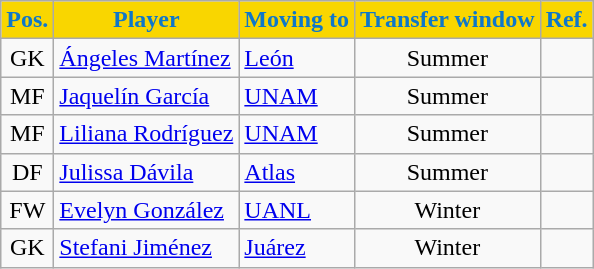<table class="wikitable sortable" style="text-align:center;">
<tr>
<th style=background-color:#F9D600;color:#0E77CA>Pos.</th>
<th style=background-color:#F9D600;color:#0E77CA>Player</th>
<th style=background-color:#F9D600;color:#0E77CA>Moving to</th>
<th style=background-color:#F9D600;color:#0E77CA>Transfer window</th>
<th style=background-color:#F9D600;color:#0E77CA>Ref.</th>
</tr>
<tr>
<td>GK</td>
<td align=left> <a href='#'>Ángeles Martínez</a></td>
<td align=left><a href='#'>León</a></td>
<td>Summer</td>
<td></td>
</tr>
<tr>
<td>MF</td>
<td align=left> <a href='#'>Jaquelín García</a></td>
<td align=left><a href='#'>UNAM</a></td>
<td>Summer</td>
<td></td>
</tr>
<tr>
<td>MF</td>
<td align=left> <a href='#'>Liliana Rodríguez</a></td>
<td align=left><a href='#'>UNAM</a></td>
<td>Summer</td>
<td></td>
</tr>
<tr>
<td>DF</td>
<td align=left> <a href='#'>Julissa Dávila</a></td>
<td align=left><a href='#'>Atlas</a></td>
<td>Summer</td>
<td></td>
</tr>
<tr>
<td>FW</td>
<td align=left> <a href='#'>Evelyn González</a></td>
<td align=left><a href='#'>UANL</a></td>
<td>Winter</td>
<td></td>
</tr>
<tr>
<td>GK</td>
<td align=left> <a href='#'>Stefani Jiménez</a></td>
<td align=left><a href='#'>Juárez</a></td>
<td>Winter</td>
<td></td>
</tr>
</table>
